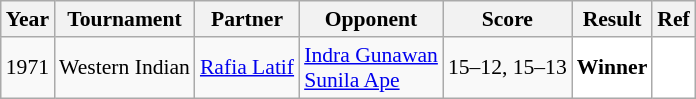<table class="sortable wikitable" style="font-size: 90%;">
<tr>
<th>Year</th>
<th>Tournament</th>
<th>Partner</th>
<th>Opponent</th>
<th>Score</th>
<th>Result</th>
<th>Ref</th>
</tr>
<tr>
<td align="center">1971</td>
<td align="left">Western Indian</td>
<td align="left"> <a href='#'>Rafia Latif</a></td>
<td align="left"> <a href='#'>Indra Gunawan</a><br> <a href='#'>Sunila Ape</a></td>
<td align="left">15–12, 15–13</td>
<td style="text-align:left; background:white"> <strong>Winner</strong></td>
<td style="text-align:center; background:white"></td>
</tr>
</table>
